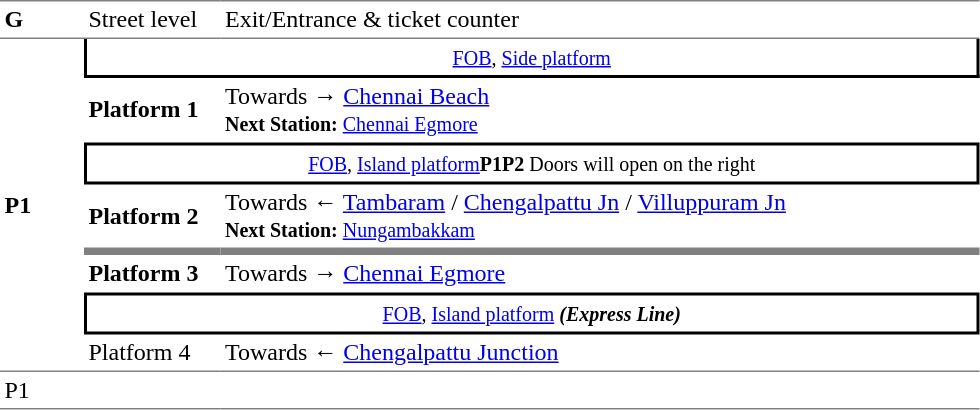<table cellpadding="3" cellspacing="0" border="0">
<tr>
<td valign="top" width="30" style="border-top:solid 1px gray;border-bottom:solid 1px gray;"><strong>G</strong></td>
<td valign="top" width="85" style="border-top:solid 1px gray;border-bottom:solid 1px gray;">Street level</td>
<td valign="top" width="500" style="border-top:solid 1px gray;border-bottom:solid 1px gray;">Exit/Entrance & ticket counter</td>
</tr>
<tr>
<td rowspan="7" style="border-bottom:solid 1px gray;" width="30" valign="center"><strong>P1</strong></td>
<td colspan="2" style="border-right:solid 2px black;border-left:solid 2px black;border-bottom:solid 2px black;text-align:center;"><a href='#'><small>FOB</small></a><small>, <a href='#'>Side platform</a></small></td>
</tr>
<tr>
<td width="85" style="border-bottom:solid 1px white;"><span><strong>Platform 1</strong></span></td>
<td width="500" style="border-bottom:solid 1px white;">Towards → <a href='#'>Chennai Beach</a><br><small><strong>Next Station:</strong> <a href='#'>Chennai Egmore</a></small></td>
</tr>
<tr>
<td colspan="2" style="border-top:solid 2px black;border-right:solid 2px black;border-left:solid 2px black;border-bottom:solid 2px black;text-align:center;"><a href='#'><small>FOB</small></a><small>, <a href='#'>Island platform</a><strong>P1</strong><strong>P2</strong> Doors will open on the right</small></td>
</tr>
<tr>
<td width="85" style="border-bottom:solid 5px gray;"><span><strong>Platform 2</strong></span></td>
<td width="500" style="border-bottom:solid 5px gray;">Towards ← <a href='#'>Tambaram</a> / <a href='#'>Chengalpattu Jn</a> / <a href='#'>Villuppuram Jn</a><br><small><strong>Next Station:</strong> <a href='#'>Nungambakkam</a></small></td>
</tr>
<tr>
<td width="85" style="border-bottom:solid 1px white;"><span><strong>Platform 3</strong></span></td>
<td style="border-bottom:solid 1px white;" width="500">Towards → <a href='#'>Chennai Egmore</a></td>
</tr>
<tr>
<td colspan="2" style="border-top:solid 2px black;border-right:solid 2px black;border-left:solid 2px black;border-bottom:solid 2px black;text-align:center;"><a href='#'><small>FOB</small></a><small>, <a href='#'>Island platform</a> <strong></strong> <strong><em>(Express Line)<strong><em></small></td>
</tr>
<tr>
<td width="85" style="border-bottom:solid 1px gray;"><span></strong>Platform 4<strong></span></td>
<td style="border-bottom:solid 1px gray;" width="500">Towards ← <a href='#'>Chengalpattu Junction</a></td>
</tr>
<tr>
<td style="border-bottom:solid 1px gray;" width="50" valign="top"></strong>P1<strong></td>
<td style="border-bottom:solid 1px gray;" width="50" valign="top"></td>
<td style="border-bottom:solid 1px gray;" width="50" valign="top"></td>
</tr>
<tr>
</tr>
</table>
